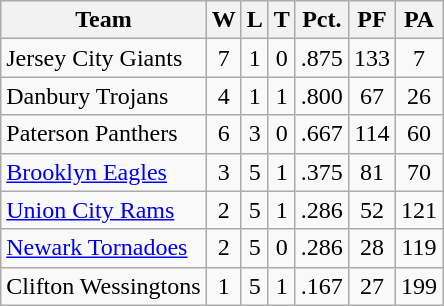<table class="wikitable">
<tr>
<th>Team</th>
<th>W</th>
<th>L</th>
<th>T</th>
<th>Pct.</th>
<th>PF</th>
<th>PA </th>
</tr>
<tr align="center">
<td align="left">Jersey City Giants</td>
<td>7</td>
<td>1</td>
<td>0</td>
<td>.875</td>
<td>133</td>
<td>7</td>
</tr>
<tr align="center">
<td align="left">Danbury Trojans</td>
<td>4</td>
<td>1</td>
<td>1</td>
<td>.800</td>
<td>67</td>
<td>26</td>
</tr>
<tr align="center">
<td align="left">Paterson Panthers</td>
<td>6</td>
<td>3</td>
<td>0</td>
<td>.667</td>
<td>114</td>
<td>60</td>
</tr>
<tr align="center">
<td align="left"><a href='#'>Brooklyn Eagles</a></td>
<td>3</td>
<td>5</td>
<td>1</td>
<td>.375</td>
<td>81</td>
<td>70</td>
</tr>
<tr align="center">
<td align="left"><a href='#'>Union City Rams</a></td>
<td>2</td>
<td>5</td>
<td>1</td>
<td>.286</td>
<td>52</td>
<td>121</td>
</tr>
<tr align="center">
<td align="left"><a href='#'>Newark Tornadoes</a></td>
<td>2</td>
<td>5</td>
<td>0</td>
<td>.286</td>
<td>28</td>
<td>119</td>
</tr>
<tr align="center">
<td align="left">Clifton Wessingtons</td>
<td>1</td>
<td>5</td>
<td>1</td>
<td>.167</td>
<td>27</td>
<td>199</td>
</tr>
</table>
